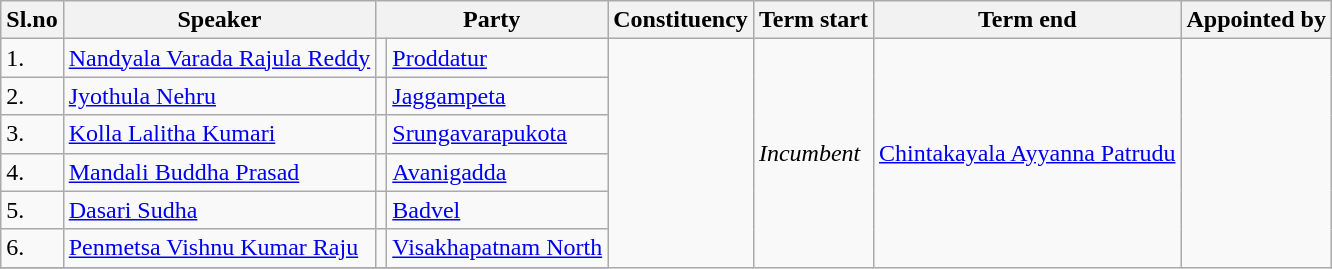<table class="wikitable">
<tr>
<th>Sl.no</th>
<th>Speaker</th>
<th colspan="2">Party</th>
<th>Constituency</th>
<th>Term start</th>
<th>Term end</th>
<th>Appointed by</th>
</tr>
<tr>
<td>1.</td>
<td><a href='#'>Nandyala Varada Rajula Reddy</a></td>
<td></td>
<td><a href='#'>Proddatur</a></td>
<td rowspan="9"></td>
<td rowspan="9"><em>Incumbent</em></td>
<td rowspan="9"><a href='#'>Chintakayala Ayyanna Patrudu</a></td>
</tr>
<tr>
<td>2.</td>
<td><a href='#'>Jyothula Nehru</a></td>
<td></td>
<td><a href='#'>Jaggampeta</a></td>
</tr>
<tr>
<td>3.</td>
<td><a href='#'>Kolla Lalitha Kumari</a></td>
<td></td>
<td><a href='#'>Srungavarapukota</a></td>
</tr>
<tr>
<td>4.</td>
<td><a href='#'>Mandali Buddha Prasad</a></td>
<td></td>
<td><a href='#'>Avanigadda</a></td>
</tr>
<tr>
<td>5.</td>
<td><a href='#'>Dasari Sudha</a></td>
<td></td>
<td><a href='#'>Badvel</a></td>
</tr>
<tr>
<td>6.</td>
<td><a href='#'>Penmetsa Vishnu Kumar Raju</a></td>
<td></td>
<td><a href='#'>Visakhapatnam North</a></td>
</tr>
<tr>
</tr>
</table>
